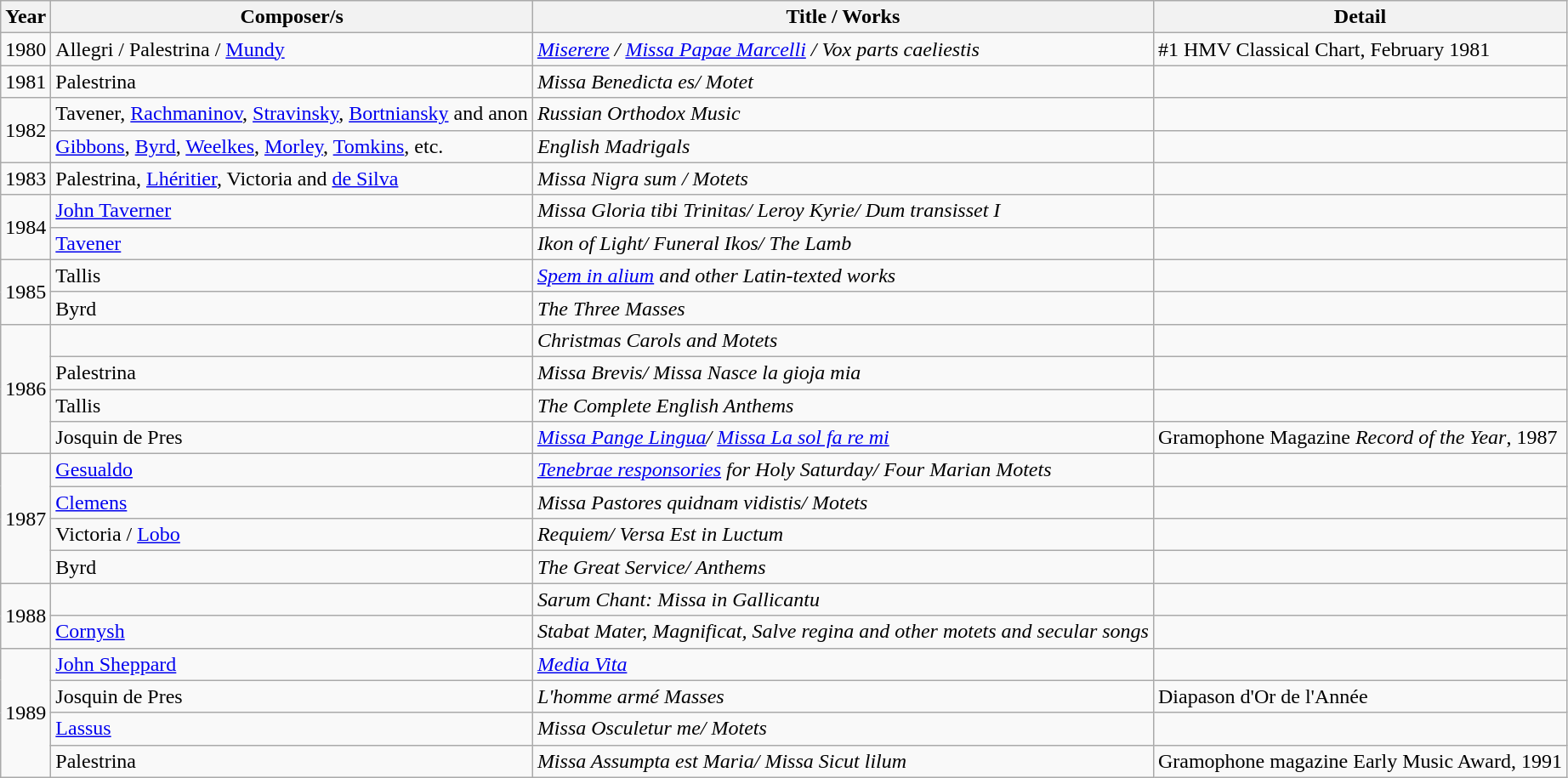<table class="wikitable sortable">
<tr>
<th scope="col">Year</th>
<th scope="col">Composer/s</th>
<th scope="col">Title / Works</th>
<th scope="col">Detail</th>
</tr>
<tr>
<td>1980</td>
<td>Allegri / Palestrina / <a href='#'>Mundy</a></td>
<td><em><a href='#'>Miserere</a> / <a href='#'>Missa Papae Marcelli</a> / Vox parts caeliestis</em></td>
<td>#1 HMV Classical Chart, February 1981</td>
</tr>
<tr>
<td>1981</td>
<td>Palestrina</td>
<td><em>Missa Benedicta es/ Motet</em></td>
<td></td>
</tr>
<tr>
<td rowspan="2">1982</td>
<td>Tavener, <a href='#'>Rachmaninov</a>, <a href='#'> Stravinsky</a>, <a href='#'>Bortniansky</a> and anon</td>
<td><em>Russian Orthodox Music</em></td>
<td></td>
</tr>
<tr>
<td><a href='#'> Gibbons</a>, <a href='#'>Byrd</a>, <a href='#'> Weelkes</a>, <a href='#'>Morley</a>, <a href='#'>Tomkins</a>, etc.</td>
<td><em>English Madrigals</em></td>
<td></td>
</tr>
<tr>
<td>1983</td>
<td>Palestrina, <a href='#'>Lhéritier</a>, Victoria and <a href='#'>de Silva</a></td>
<td><em>Missa Nigra sum / Motets</em></td>
<td></td>
</tr>
<tr>
<td rowspan="2">1984</td>
<td><a href='#'>John Taverner</a></td>
<td><em>Missa Gloria tibi Trinitas/ Leroy Kyrie/ Dum transisset I</em></td>
<td></td>
</tr>
<tr>
<td><a href='#'>Tavener</a></td>
<td><em>Ikon of Light/ Funeral Ikos/ The Lamb</em></td>
<td></td>
</tr>
<tr>
<td rowspan="2">1985</td>
<td>Tallis</td>
<td><em><a href='#'>Spem in alium</a> and other Latin-texted works</em></td>
<td></td>
</tr>
<tr>
<td>Byrd</td>
<td><em>The Three Masses</em></td>
<td></td>
</tr>
<tr>
<td rowspan="4">1986</td>
<td></td>
<td><em>Christmas Carols and Motets</em></td>
<td></td>
</tr>
<tr>
<td>Palestrina</td>
<td><em>Missa Brevis/ Missa Nasce la gioja mia</em></td>
<td></td>
</tr>
<tr>
<td>Tallis</td>
<td><em>The Complete English Anthems</em></td>
<td></td>
</tr>
<tr>
<td>Josquin de Pres</td>
<td><em><a href='#'>Missa Pange Lingua</a>/ <a href='#'>Missa La sol fa re mi</a></em></td>
<td>Gramophone Magazine <em>Record of the Year</em>, 1987</td>
</tr>
<tr>
<td rowspan="4">1987</td>
<td><a href='#'>Gesualdo</a></td>
<td><em><a href='#'>Tenebrae responsories</a> for Holy Saturday/ Four Marian Motets</em></td>
<td></td>
</tr>
<tr>
<td><a href='#'>Clemens</a></td>
<td><em>Missa Pastores quidnam vidistis/ Motets</em></td>
<td></td>
</tr>
<tr>
<td>Victoria / <a href='#'>Lobo</a></td>
<td><em>Requiem/ Versa Est in Luctum</em></td>
<td></td>
</tr>
<tr>
<td>Byrd</td>
<td><em>The Great Service/ Anthems</em></td>
<td></td>
</tr>
<tr>
<td rowspan="2">1988</td>
<td></td>
<td><em>Sarum Chant: Missa in Gallicantu</em></td>
<td></td>
</tr>
<tr>
<td><a href='#'>Cornysh</a></td>
<td><em>Stabat Mater, Magnificat, Salve regina and other motets and secular songs</em></td>
<td></td>
</tr>
<tr>
<td rowspan="4">1989</td>
<td><a href='#'>John Sheppard</a></td>
<td><em><a href='#'>Media Vita</a></em></td>
<td></td>
</tr>
<tr>
<td>Josquin de Pres</td>
<td><em>L'homme armé Masses</em></td>
<td>Diapason d'Or de l'Année</td>
</tr>
<tr>
<td><a href='#'>Lassus</a></td>
<td><em>Missa Osculetur me/ Motets</em></td>
<td></td>
</tr>
<tr>
<td>Palestrina</td>
<td><em>Missa Assumpta est Maria/ Missa Sicut lilum</em></td>
<td>Gramophone magazine Early Music Award, 1991</td>
</tr>
</table>
